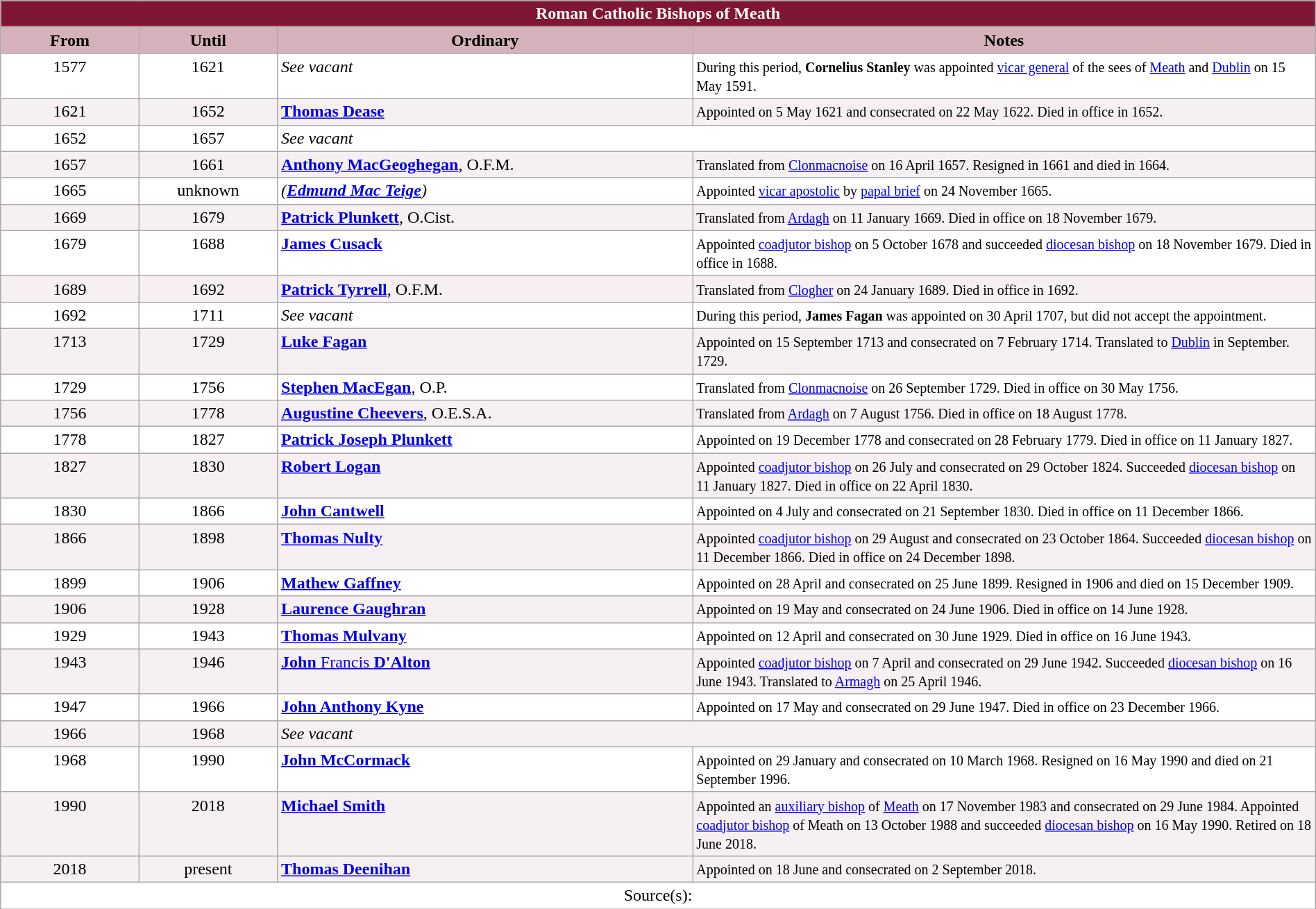<table class="wikitable" style="width:100%;" border="1" cellpadding="2">
<tr>
<th colspan="4" style="background-color: #7F1734; color: white;">Roman Catholic Bishops of Meath</th>
</tr>
<tr align=top>
<th style="background-color: #D4B1BB; width: 10%;">From</th>
<th style="background-color: #D4B1BB; width: 10%;">Until</th>
<th style="background-color: #D4B1BB; width: 30%;">Ordinary</th>
<th style="background-color: #D4B1BB; width: 45%;">Notes</th>
</tr>
<tr valign=top bgcolor="white">
<td align=center>1577</td>
<td align=center>1621</td>
<td><em>See vacant</em></td>
<td><small>During this period, <strong>Cornelius Stanley</strong> was appointed <a href='#'>vicar general</a> of the sees of <a href='#'>Meath</a> and <a href='#'>Dublin</a> on 15 May 1591.</small></td>
</tr>
<tr valign=top bgcolor="#F7F0F2">
<td align=center>1621</td>
<td align=center>1652</td>
<td><strong><a href='#'>Thomas Dease</a></strong></td>
<td><small>Appointed on 5 May 1621 and consecrated on 22 May 1622. Died in office in 1652.</small></td>
</tr>
<tr valign=top bgcolor="white">
<td align=center>1652</td>
<td align=center>1657</td>
<td colspan=2><em>See vacant</em></td>
</tr>
<tr valign=top bgcolor="#F7F0F2">
<td align=center>1657</td>
<td align=center>1661</td>
<td><strong><a href='#'>Anthony MacGeoghegan</a></strong>, O.F.M.</td>
<td><small>Translated from <a href='#'>Clonmacnoise</a> on 16 April 1657. Resigned in 1661 and died in 1664.</small></td>
</tr>
<tr valign=top bgcolor="white">
<td align=center>1665</td>
<td align=center>unknown</td>
<td><em>(<strong><a href='#'>Edmund Mac Teige</a></strong>)</em></td>
<td><small>Appointed <a href='#'>vicar apostolic</a> by <a href='#'>papal brief</a> on 24 November 1665.</small></td>
</tr>
<tr valign=top bgcolor="#F7F0F2">
<td align=center>1669</td>
<td align=center>1679</td>
<td><strong><a href='#'>Patrick Plunkett</a></strong>, O.Cist.</td>
<td><small>Translated from <a href='#'>Ardagh</a> on 11 January 1669. Died in office on 18 November 1679.</small></td>
</tr>
<tr valign=top bgcolor="white">
<td align=center>1679</td>
<td align=center>1688</td>
<td><strong><a href='#'>James Cusack</a></strong></td>
<td><small>Appointed <a href='#'>coadjutor bishop</a> on 5 October 1678 and succeeded <a href='#'>diocesan bishop</a> on 18 November 1679. Died in office in 1688.</small></td>
</tr>
<tr valign=top bgcolor="#F7F0F2">
<td align=center>1689</td>
<td align=center>1692</td>
<td><strong><a href='#'>Patrick Tyrrell</a></strong>, O.F.M.</td>
<td><small>Translated from <a href='#'>Clogher</a> on 24 January 1689. Died in office in 1692.</small></td>
</tr>
<tr valign=top bgcolor="white">
<td align=center>1692</td>
<td align=center>1711</td>
<td><em>See vacant</em></td>
<td><small>During this period, <strong>James Fagan</strong> was appointed on 30 April 1707, but did not accept the appointment.</small></td>
</tr>
<tr valign=top bgcolor="#F7F0F2">
<td align=center>1713</td>
<td align=center>1729</td>
<td><strong><a href='#'>Luke Fagan</a></strong></td>
<td><small>Appointed on 15 September 1713 and consecrated on 7 February 1714. Translated to <a href='#'>Dublin</a> in September. 1729.</small></td>
</tr>
<tr valign=top bgcolor="white">
<td align=center>1729</td>
<td align=center>1756</td>
<td><strong><a href='#'>Stephen MacEgan</a></strong>, O.P.</td>
<td><small>Translated from <a href='#'>Clonmacnoise</a> on 26 September 1729. Died in office on 30 May 1756.</small></td>
</tr>
<tr valign=top bgcolor="#F7F0F2">
<td align=center>1756</td>
<td align=center>1778</td>
<td><strong><a href='#'>Augustine Cheevers</a></strong>, O.E.S.A.</td>
<td><small>Translated from <a href='#'>Ardagh</a> on 7 August 1756. Died in office on 18 August 1778.</small></td>
</tr>
<tr valign=top bgcolor="white">
<td align=center>1778</td>
<td align=center>1827</td>
<td><strong><a href='#'>Patrick Joseph Plunkett</a></strong></td>
<td><small>Appointed on 19 December 1778 and consecrated on 28 February 1779. Died in office on 11 January 1827.</small></td>
</tr>
<tr valign=top bgcolor="#F7F0F2">
<td align=center>1827</td>
<td align=center>1830</td>
<td><strong><a href='#'>Robert Logan</a></strong></td>
<td><small>Appointed <a href='#'>coadjutor bishop</a> on 26 July and consecrated on 29 October 1824. Succeeded <a href='#'>diocesan bishop</a> on 11 January 1827. Died in office on 22 April 1830.</small></td>
</tr>
<tr valign=top bgcolor="white">
<td align=center>1830</td>
<td align=center>1866</td>
<td><strong><a href='#'>John Cantwell</a></strong></td>
<td><small>Appointed on 4 July and consecrated on 21 September 1830. Died in office on 11 December 1866.</small></td>
</tr>
<tr valign=top bgcolor="#F7F0F2">
<td align=center>1866</td>
<td align=center>1898</td>
<td><strong><a href='#'>Thomas Nulty</a></strong></td>
<td><small>Appointed <a href='#'>coadjutor bishop</a> on 29 August and consecrated on 23 October 1864. Succeeded <a href='#'>diocesan bishop</a> on 11 December 1866. Died in office on 24 December 1898.</small></td>
</tr>
<tr valign=top bgcolor="white">
<td align=center>1899</td>
<td align=center>1906</td>
<td><strong><a href='#'>Mathew Gaffney</a></strong></td>
<td><small>Appointed on 28 April and consecrated on 25 June 1899. Resigned in 1906 and died on 15 December 1909.</small></td>
</tr>
<tr valign=top bgcolor="#F7F0F2">
<td align=center>1906</td>
<td align=center>1928</td>
<td><strong><a href='#'>Laurence Gaughran</a></strong></td>
<td><small>Appointed on 19 May and consecrated on 24 June 1906. Died in office on 14 June 1928.</small></td>
</tr>
<tr valign=top bgcolor="white">
<td align=center>1929</td>
<td align=center>1943</td>
<td><strong><a href='#'>Thomas Mulvany</a></strong></td>
<td><small>Appointed on 12 April and consecrated on 30 June 1929. Died in office on 16 June 1943.</small></td>
</tr>
<tr valign=top bgcolor="#F7F0F2">
<td align=center>1943</td>
<td align=center>1946</td>
<td><a href='#'><strong>John</strong> Francis <strong>D'Alton</strong></a></td>
<td><small>Appointed <a href='#'>coadjutor bishop</a> on 7 April and consecrated on 29 June 1942. Succeeded <a href='#'>diocesan bishop</a> on 16 June 1943. Translated to <a href='#'>Armagh</a> on 25 April 1946.</small></td>
</tr>
<tr valign=top bgcolor="white">
<td align=center>1947</td>
<td align=center>1966</td>
<td><strong><a href='#'>John Anthony Kyne</a></strong></td>
<td><small>Appointed on 17 May and consecrated on 29 June 1947. Died in office on 23 December 1966.</small></td>
</tr>
<tr valign=top bgcolor="#F7F0F2">
<td align=center>1966</td>
<td align=center>1968</td>
<td colspan=2><em>See vacant</em></td>
</tr>
<tr valign=top bgcolor="white">
<td align=center>1968</td>
<td align=center>1990</td>
<td><strong><a href='#'>John McCormack</a></strong></td>
<td><small>Appointed on 29 January and consecrated on 10 March 1968. Resigned on 16 May 1990 and died on 21 September 1996.</small></td>
</tr>
<tr valign=top bgcolor="#F7F0F2">
<td align=center>1990</td>
<td align=center>2018</td>
<td><strong><a href='#'>Michael Smith</a></strong></td>
<td><small>Appointed an <a href='#'>auxiliary bishop</a> of <a href='#'>Meath</a> on 17 November 1983 and consecrated on 29 June 1984. Appointed <a href='#'>coadjutor bishop</a> of Meath on 13 October 1988 and succeeded <a href='#'>diocesan bishop</a> on 16 May 1990. Retired on 18 June 2018.</small></td>
</tr>
<tr valign=top bgcolor="#F7F0F2">
<td align=center>2018</td>
<td align=center>present</td>
<td><strong><a href='#'>Thomas Deenihan</a></strong></td>
<td><small>Appointed on 18 June and consecrated on 2 September 2018.</small></td>
</tr>
<tr valign=top bgcolor="white">
<td align=center colspan="4">Source(s):</td>
</tr>
</table>
